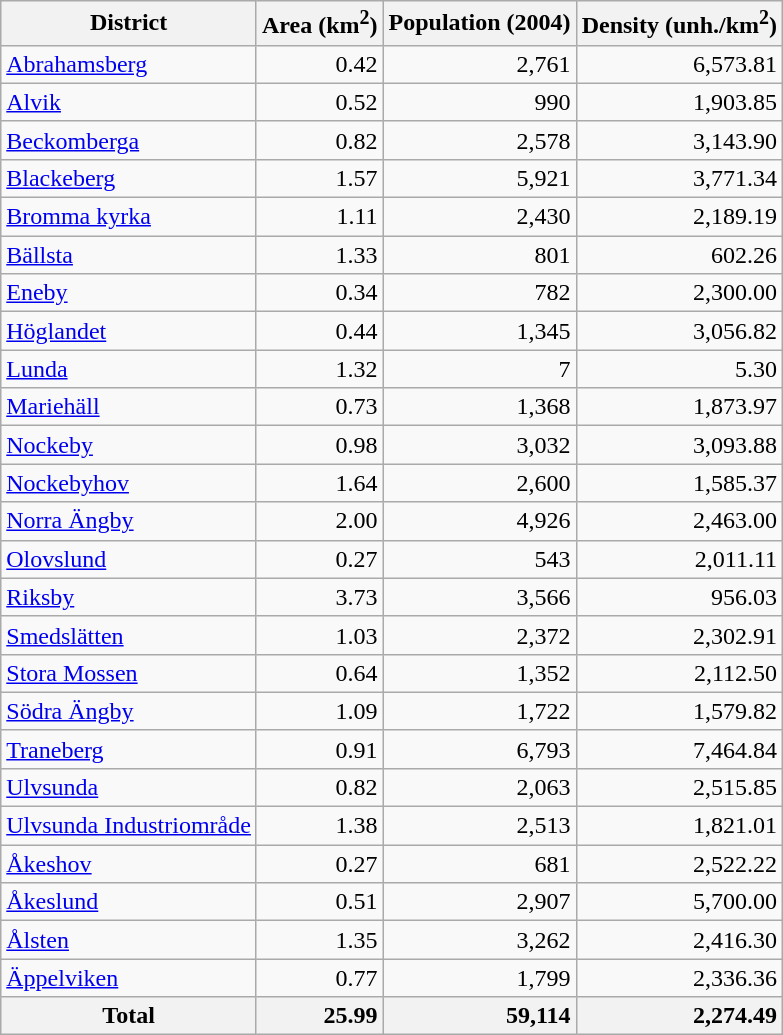<table class="sortable wikitable" style="text-align: right;">
<tr>
<th>District</th>
<th>Area (km<sup>2</sup>)</th>
<th>Population (2004)</th>
<th>Density (unh./km<sup>2</sup>)</th>
</tr>
<tr>
<td style="text-align: left;"><a href='#'>Abrahamsberg</a></td>
<td>0.42</td>
<td>2,761</td>
<td>6,573.81</td>
</tr>
<tr>
<td style="text-align: left;"><a href='#'>Alvik</a></td>
<td>0.52</td>
<td>990</td>
<td>1,903.85</td>
</tr>
<tr>
<td style="text-align: left;"><a href='#'>Beckomberga</a></td>
<td>0.82</td>
<td>2,578</td>
<td>3,143.90</td>
</tr>
<tr>
<td style="text-align: left;"><a href='#'>Blackeberg</a></td>
<td>1.57</td>
<td>5,921</td>
<td>3,771.34</td>
</tr>
<tr>
<td style="text-align: left;"><a href='#'>Bromma kyrka</a></td>
<td>1.11</td>
<td>2,430</td>
<td>2,189.19</td>
</tr>
<tr>
<td style="text-align: left;"><a href='#'>Bällsta</a></td>
<td>1.33</td>
<td>801</td>
<td>602.26</td>
</tr>
<tr>
<td style="text-align: left;"><a href='#'>Eneby</a></td>
<td>0.34</td>
<td>782</td>
<td>2,300.00</td>
</tr>
<tr>
<td style="text-align: left;"><a href='#'>Höglandet</a></td>
<td>0.44</td>
<td>1,345</td>
<td>3,056.82</td>
</tr>
<tr>
<td style="text-align: left;"><a href='#'>Lunda</a></td>
<td>1.32</td>
<td>7</td>
<td>5.30</td>
</tr>
<tr>
<td style="text-align: left;"><a href='#'>Mariehäll</a></td>
<td>0.73</td>
<td>1,368</td>
<td>1,873.97</td>
</tr>
<tr>
<td style="text-align: left;"><a href='#'>Nockeby</a></td>
<td>0.98</td>
<td>3,032</td>
<td>3,093.88</td>
</tr>
<tr>
<td style="text-align: left;"><a href='#'>Nockebyhov</a></td>
<td>1.64</td>
<td>2,600</td>
<td>1,585.37</td>
</tr>
<tr>
<td style="text-align: left;"><a href='#'>Norra Ängby</a></td>
<td>2.00</td>
<td>4,926</td>
<td>2,463.00</td>
</tr>
<tr>
<td style="text-align: left;"><a href='#'>Olovslund</a></td>
<td>0.27</td>
<td>543</td>
<td>2,011.11</td>
</tr>
<tr>
<td style="text-align: left;"><a href='#'>Riksby</a></td>
<td>3.73</td>
<td>3,566</td>
<td>956.03</td>
</tr>
<tr>
<td style="text-align: left;"><a href='#'>Smedslätten</a></td>
<td>1.03</td>
<td>2,372</td>
<td>2,302.91</td>
</tr>
<tr>
<td style="text-align: left;"><a href='#'>Stora Mossen</a></td>
<td>0.64</td>
<td>1,352</td>
<td>2,112.50</td>
</tr>
<tr>
<td style="text-align: left;"><a href='#'>Södra Ängby</a></td>
<td>1.09</td>
<td>1,722</td>
<td>1,579.82</td>
</tr>
<tr>
<td style="text-align: left;"><a href='#'>Traneberg</a></td>
<td>0.91</td>
<td>6,793</td>
<td>7,464.84</td>
</tr>
<tr>
<td style="text-align: left;"><a href='#'>Ulvsunda</a></td>
<td>0.82</td>
<td>2,063</td>
<td>2,515.85</td>
</tr>
<tr>
<td style="text-align: left;"><a href='#'>Ulvsunda Industriområde</a></td>
<td>1.38</td>
<td>2,513</td>
<td>1,821.01</td>
</tr>
<tr>
<td style="text-align: left;"><a href='#'>Åkeshov</a></td>
<td>0.27</td>
<td>681</td>
<td>2,522.22</td>
</tr>
<tr>
<td style="text-align: left;"><a href='#'>Åkeslund</a></td>
<td>0.51</td>
<td>2,907</td>
<td>5,700.00</td>
</tr>
<tr>
<td style="text-align: left;"><a href='#'>Ålsten</a></td>
<td>1.35</td>
<td>3,262</td>
<td>2,416.30</td>
</tr>
<tr>
<td style="text-align: left;"><a href='#'>Äppelviken</a></td>
<td>0.77</td>
<td>1,799</td>
<td>2,336.36</td>
</tr>
<tr>
<th>Total</th>
<th style="text-align: right;">25.99</th>
<th style="text-align: right;">59,114</th>
<th style="text-align: right;">2,274.49</th>
</tr>
</table>
